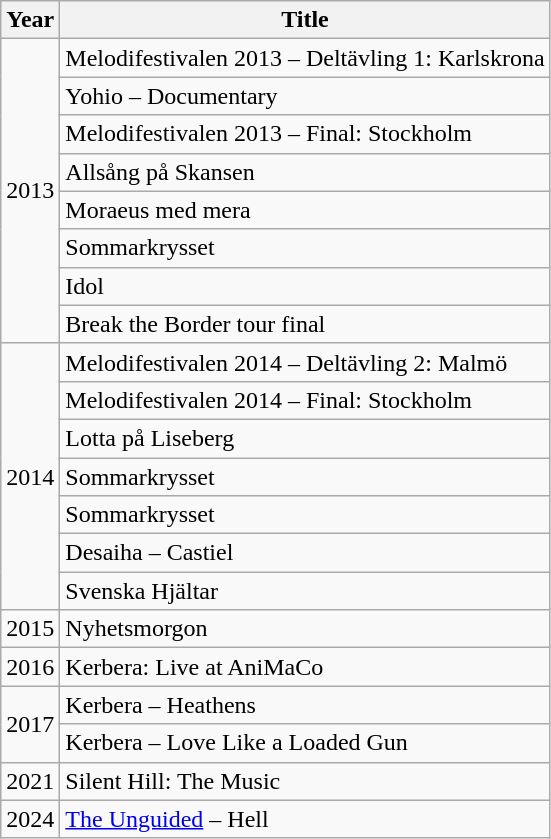<table class="wikitable">
<tr>
<th>Year</th>
<th>Title</th>
</tr>
<tr>
<td rowspan="8">2013</td>
<td>Melodifestivalen 2013 – Deltävling 1: Karlskrona</td>
</tr>
<tr>
<td>Yohio – Documentary</td>
</tr>
<tr>
<td>Melodifestivalen 2013 – Final: Stockholm</td>
</tr>
<tr>
<td>Allsång på Skansen</td>
</tr>
<tr>
<td>Moraeus med mera</td>
</tr>
<tr>
<td>Sommarkrysset</td>
</tr>
<tr>
<td>Idol</td>
</tr>
<tr>
<td>Break the Border tour final</td>
</tr>
<tr>
<td rowspan="7">2014</td>
<td>Melodifestivalen 2014 – Deltävling 2: Malmö</td>
</tr>
<tr>
<td>Melodifestivalen 2014 – Final: Stockholm</td>
</tr>
<tr>
<td>Lotta på Liseberg</td>
</tr>
<tr>
<td>Sommarkrysset</td>
</tr>
<tr>
<td>Sommarkrysset</td>
</tr>
<tr>
<td>Desaiha – Castiel</td>
</tr>
<tr>
<td>Svenska Hjältar</td>
</tr>
<tr>
<td>2015</td>
<td>Nyhetsmorgon</td>
</tr>
<tr>
<td>2016</td>
<td>Kerbera: Live at AniMaCo</td>
</tr>
<tr>
<td rowspan="2">2017</td>
<td>Kerbera – Heathens</td>
</tr>
<tr>
<td>Kerbera – Love Like a Loaded Gun</td>
</tr>
<tr>
<td>2021</td>
<td>Silent Hill: The Music </td>
</tr>
<tr>
<td>2024</td>
<td><a href='#'>The Unguided</a> – Hell</td>
</tr>
</table>
